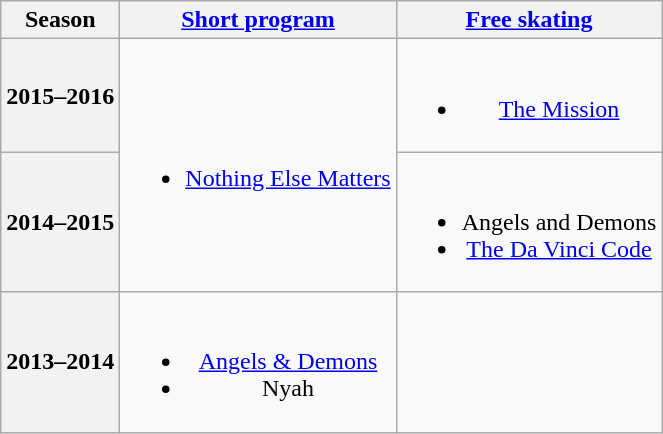<table class=wikitable style=text-align:center>
<tr>
<th>Season</th>
<th><a href='#'>Short program</a></th>
<th><a href='#'>Free skating</a></th>
</tr>
<tr>
<th>2015–2016 <br> </th>
<td rowspan="2"><br><ul><li><a href='#'>Nothing Else Matters</a> <br></li></ul></td>
<td><br><ul><li><a href='#'>The Mission</a> <br></li></ul></td>
</tr>
<tr>
<th>2014–2015 <br> </th>
<td><br><ul><li>Angels and Demons <br></li><li><a href='#'>The Da Vinci Code</a> <br></li></ul></td>
</tr>
<tr>
<th>2013–2014 <br> </th>
<td><br><ul><li><a href='#'>Angels & Demons</a> <br></li><li>Nyah <br></li></ul></td>
<td></td>
</tr>
</table>
